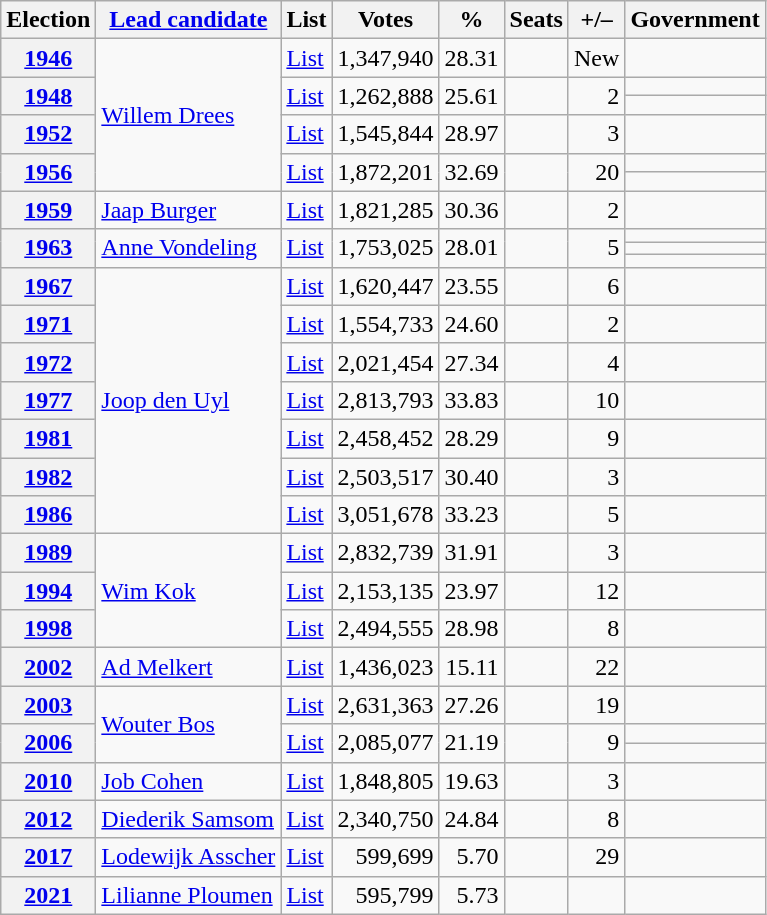<table class="wikitable" style="text-align: right;">
<tr>
<th scope="col">Election</th>
<th scope="col"><a href='#'>Lead candidate</a></th>
<th scope="col">List</th>
<th scope="col">Votes</th>
<th scope="col">%</th>
<th scope="col">Seats</th>
<th scope="col">+/–</th>
<th scope="col">Government</th>
</tr>
<tr>
<th scope="row"><a href='#'>1946</a></th>
<td rowspan=6 align="left"><a href='#'>Willem Drees</a></td>
<td align="left"><a href='#'>List</a></td>
<td>1,347,940</td>
<td>28.31</td>
<td></td>
<td>New</td>
<td></td>
</tr>
<tr>
<th rowspan="2" scope="rowgroup"><a href='#'>1948</a></th>
<td align="left" rowspan="2"><a href='#'>List</a></td>
<td rowspan="2">1,262,888</td>
<td rowspan="2">25.61</td>
<td rowspan="2"></td>
<td rowspan="2"> 2</td>
<td></td>
</tr>
<tr>
<td></td>
</tr>
<tr>
<th scope="row"><a href='#'>1952</a></th>
<td align="left"><a href='#'>List</a></td>
<td>1,545,844</td>
<td>28.97</td>
<td></td>
<td> 3</td>
<td></td>
</tr>
<tr>
<th rowspan="2" scope="rowgroup"><a href='#'>1956</a></th>
<td align="left" rowspan="2"><a href='#'>List</a></td>
<td rowspan="2">1,872,201</td>
<td rowspan="2">32.69</td>
<td rowspan="2"></td>
<td rowspan="2"> 20</td>
<td></td>
</tr>
<tr>
<td></td>
</tr>
<tr>
<th scope="row"><a href='#'>1959</a></th>
<td align="left"><a href='#'>Jaap Burger</a></td>
<td align="left"><a href='#'>List</a></td>
<td>1,821,285</td>
<td>30.36</td>
<td></td>
<td> 2</td>
<td></td>
</tr>
<tr>
<th rowspan="3" scope="rowgroup"><a href='#'>1963</a></th>
<td rowspan="3" align="left"><a href='#'>Anne Vondeling</a></td>
<td align="left" rowspan="3"><a href='#'>List</a></td>
<td rowspan="3">1,753,025</td>
<td rowspan="3">28.01</td>
<td rowspan="3"></td>
<td rowspan="3"> 5</td>
<td></td>
</tr>
<tr>
<td></td>
</tr>
<tr>
<td></td>
</tr>
<tr>
<th scope="row"><a href='#'>1967</a></th>
<td rowspan=7 align="left"><a href='#'>Joop den Uyl</a></td>
<td align="left"><a href='#'>List</a></td>
<td>1,620,447</td>
<td>23.55</td>
<td></td>
<td> 6</td>
<td></td>
</tr>
<tr>
<th scope="row"><a href='#'>1971</a></th>
<td align="left"><a href='#'>List</a></td>
<td>1,554,733</td>
<td>24.60</td>
<td></td>
<td> 2</td>
<td></td>
</tr>
<tr>
<th scope="row"><a href='#'>1972</a></th>
<td align="left"><a href='#'>List</a></td>
<td>2,021,454</td>
<td>27.34</td>
<td></td>
<td> 4</td>
<td></td>
</tr>
<tr>
<th scope="row"><a href='#'>1977</a></th>
<td align="left"><a href='#'>List</a></td>
<td>2,813,793</td>
<td>33.83</td>
<td></td>
<td> 10</td>
<td></td>
</tr>
<tr>
<th scope="row"><a href='#'>1981</a></th>
<td align="left"><a href='#'>List</a></td>
<td>2,458,452</td>
<td>28.29</td>
<td></td>
<td> 9</td>
<td></td>
</tr>
<tr>
<th scope="row"><a href='#'>1982</a></th>
<td align="left"><a href='#'>List</a></td>
<td>2,503,517</td>
<td>30.40</td>
<td></td>
<td> 3</td>
<td></td>
</tr>
<tr>
<th scope="row"><a href='#'>1986</a></th>
<td align="left"><a href='#'>List</a></td>
<td>3,051,678</td>
<td>33.23</td>
<td></td>
<td> 5</td>
<td></td>
</tr>
<tr>
<th scope="row"><a href='#'>1989</a></th>
<td rowspan=3 align="left"><a href='#'>Wim Kok</a></td>
<td align="left"><a href='#'>List</a></td>
<td>2,832,739</td>
<td>31.91</td>
<td></td>
<td> 3</td>
<td></td>
</tr>
<tr>
<th scope="row"><a href='#'>1994</a></th>
<td align="left"><a href='#'>List</a></td>
<td>2,153,135</td>
<td>23.97</td>
<td></td>
<td> 12</td>
<td></td>
</tr>
<tr>
<th scope="row"><a href='#'>1998</a></th>
<td align="left"><a href='#'>List</a></td>
<td>2,494,555</td>
<td>28.98</td>
<td></td>
<td> 8</td>
<td></td>
</tr>
<tr>
<th scope="row"><a href='#'>2002</a></th>
<td align="left"><a href='#'>Ad Melkert</a></td>
<td align="left"><a href='#'>List</a></td>
<td>1,436,023</td>
<td>15.11</td>
<td></td>
<td> 22</td>
<td></td>
</tr>
<tr>
<th scope="row"><a href='#'>2003</a></th>
<td rowspan=3 align="left"><a href='#'>Wouter Bos</a></td>
<td align="left"><a href='#'>List</a></td>
<td>2,631,363</td>
<td>27.26</td>
<td></td>
<td> 19</td>
<td></td>
</tr>
<tr>
<th rowspan="2" scope="row"><a href='#'>2006</a></th>
<td align="left" rowspan="2"><a href='#'>List</a></td>
<td rowspan="2">2,085,077</td>
<td rowspan="2">21.19</td>
<td rowspan="2"></td>
<td rowspan="2"> 9</td>
<td></td>
</tr>
<tr>
<td></td>
</tr>
<tr>
<th scope="row"><a href='#'>2010</a></th>
<td align="left"><a href='#'>Job Cohen</a></td>
<td align="left"><a href='#'>List</a></td>
<td>1,848,805</td>
<td>19.63</td>
<td></td>
<td> 3</td>
<td></td>
</tr>
<tr>
<th scope="row"><a href='#'>2012</a></th>
<td align="left"><a href='#'>Diederik Samsom</a></td>
<td align="left"><a href='#'>List</a></td>
<td>2,340,750</td>
<td>24.84</td>
<td></td>
<td> 8</td>
<td></td>
</tr>
<tr>
<th scope="row"><a href='#'>2017</a></th>
<td align="left"><a href='#'>Lodewijk Asscher</a></td>
<td align="left"><a href='#'>List</a></td>
<td>599,699</td>
<td>5.70</td>
<td></td>
<td> 29</td>
<td></td>
</tr>
<tr>
<th scope="row"><a href='#'>2021</a></th>
<td align="left"><a href='#'>Lilianne Ploumen</a></td>
<td align="left"><a href='#'>List</a></td>
<td>595,799</td>
<td>5.73</td>
<td></td>
<td></td>
<td></td>
</tr>
</table>
